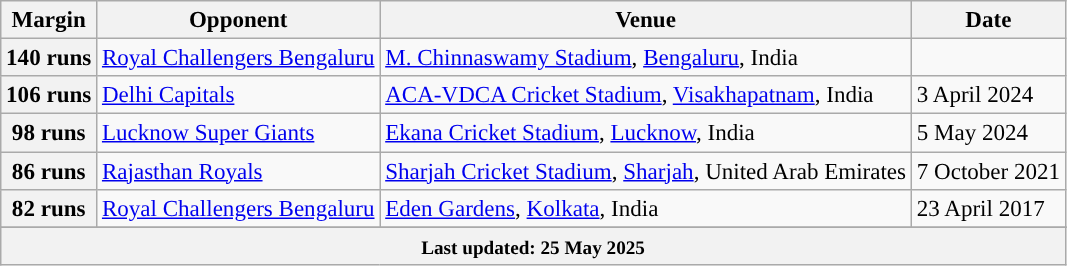<table class="wikitable sortable" style="text-align:left;font-size:96%;">
<tr>
<th>Margin</th>
<th>Opponent</th>
<th>Venue</th>
<th>Date</th>
</tr>
<tr>
<th scope=row style=text-align:center;>140 runs</th>
<td><a href='#'>Royal Challengers Bengaluru</a></td>
<td><a href='#'>M. Chinnaswamy Stadium</a>, <a href='#'>Bengaluru</a>, India</td>
<td></td>
</tr>
<tr>
<th scope=row style=text-align:center;>106 runs</th>
<td><a href='#'>Delhi Capitals</a></td>
<td><a href='#'>ACA-VDCA Cricket Stadium</a>, <a href='#'>Visakhapatnam</a>, India</td>
<td>3 April 2024</td>
</tr>
<tr>
<th scope=row style=text-align:center;>98 runs</th>
<td><a href='#'>Lucknow Super Giants</a></td>
<td><a href='#'>Ekana Cricket Stadium</a>, <a href='#'>Lucknow</a>, India</td>
<td>5 May 2024</td>
</tr>
<tr>
<th scope=row style=text-align:center;>86 runs</th>
<td><a href='#'>Rajasthan Royals</a></td>
<td><a href='#'>Sharjah Cricket Stadium</a>, <a href='#'>Sharjah</a>, United Arab Emirates</td>
<td>7 October 2021</td>
</tr>
<tr>
<th scope=row style=text-align:center;>82 runs</th>
<td><a href='#'>Royal Challengers Bengaluru</a></td>
<td><a href='#'>Eden Gardens</a>, <a href='#'>Kolkata</a>, India</td>
<td>23 April 2017</td>
</tr>
<tr>
</tr>
<tr class="sortbottom">
<th colspan="4"><small>Last updated: 25 May 2025</small></th>
</tr>
</table>
